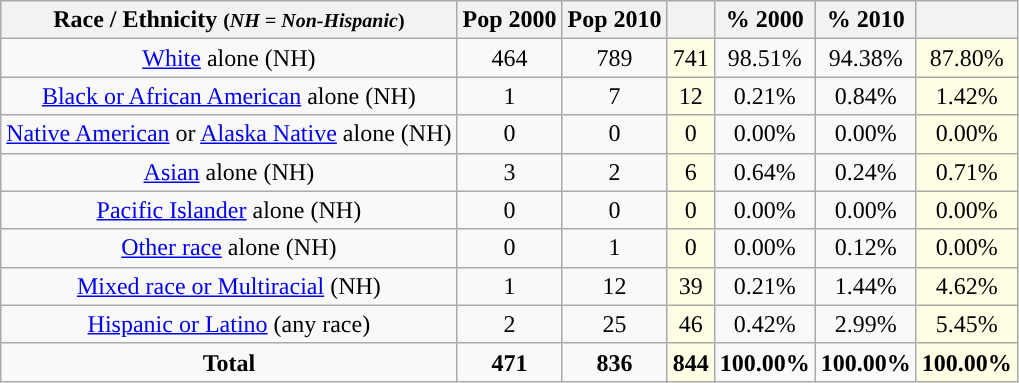<table class="wikitable" style="text-align:center;">
<tr>
<th>Race / Ethnicity <small>(<em>NH = Non-Hispanic</em>)</small></th>
<th>Pop 2000</th>
<th>Pop 2010</th>
<th></th>
<th>% 2000</th>
<th>% 2010</th>
<th></th>
</tr>
<tr>
<td><a href='#'>White</a> alone (NH)</td>
<td>464</td>
<td>789</td>
<td style='background: #ffffe6;'>741</td>
<td>98.51%</td>
<td>94.38%</td>
<td style='background: #ffffe6;'>87.80%</td>
</tr>
<tr>
<td><a href='#'>Black or African American</a> alone (NH)</td>
<td>1</td>
<td>7</td>
<td style='background: #ffffe6;'>12</td>
<td>0.21%</td>
<td>0.84%</td>
<td style='background: #ffffe6;'>1.42%</td>
</tr>
<tr>
<td><a href='#'>Native American</a> or <a href='#'>Alaska Native</a> alone (NH)</td>
<td>0</td>
<td>0</td>
<td style='background: #ffffe6;'>0</td>
<td>0.00%</td>
<td>0.00%</td>
<td style='background: #ffffe6;'>0.00%</td>
</tr>
<tr>
<td><a href='#'>Asian</a> alone (NH)</td>
<td>3</td>
<td>2</td>
<td style='background: #ffffe6;'>6</td>
<td>0.64%</td>
<td>0.24%</td>
<td style='background: #ffffe6;'>0.71%</td>
</tr>
<tr>
<td><a href='#'>Pacific Islander</a> alone (NH)</td>
<td>0</td>
<td>0</td>
<td style='background: #ffffe6;'>0</td>
<td>0.00%</td>
<td>0.00%</td>
<td style='background: #ffffe6;'>0.00%</td>
</tr>
<tr>
<td><a href='#'>Other race</a> alone (NH)</td>
<td>0</td>
<td>1</td>
<td style='background: #ffffe6;'>0</td>
<td>0.00%</td>
<td>0.12%</td>
<td style='background: #ffffe6;'>0.00%</td>
</tr>
<tr>
<td><a href='#'>Mixed race or Multiracial</a> (NH)</td>
<td>1</td>
<td>12</td>
<td style='background: #ffffe6;'>39</td>
<td>0.21%</td>
<td>1.44%</td>
<td style='background: #ffffe6;'>4.62%</td>
</tr>
<tr>
<td><a href='#'>Hispanic or Latino</a> (any race)</td>
<td>2</td>
<td>25</td>
<td style='background: #ffffe6;'>46</td>
<td>0.42%</td>
<td>2.99%</td>
<td style='background: #ffffe6;'>5.45%</td>
</tr>
<tr>
<td><strong>Total</strong></td>
<td><strong>471</strong></td>
<td><strong>836</strong></td>
<td style='background: #ffffe6;'><strong>844</strong></td>
<td><strong>100.00%</strong></td>
<td><strong>100.00%</strong></td>
<td style='background: #ffffe6;'><strong>100.00%</strong></td>
</tr>
</table>
